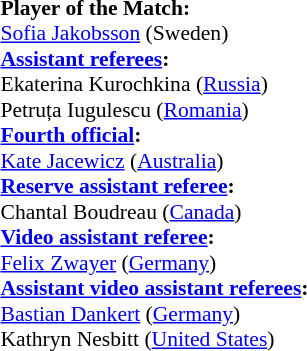<table width=50% style="font-size:90%">
<tr>
<td><br><strong>Player of the Match:</strong>
<br><a href='#'>Sofia Jakobsson</a> (Sweden)<br><strong><a href='#'>Assistant referees</a>:</strong>
<br>Ekaterina Kurochkina (<a href='#'>Russia</a>)
<br>Petruța Iugulescu (<a href='#'>Romania</a>)
<br><strong><a href='#'>Fourth official</a>:</strong>
<br><a href='#'>Kate Jacewicz</a> (<a href='#'>Australia</a>)
<br><strong><a href='#'>Reserve assistant referee</a>:</strong>
<br>Chantal Boudreau (<a href='#'>Canada</a>)
<br><strong><a href='#'>Video assistant referee</a>:</strong>
<br><a href='#'>Felix Zwayer</a> (<a href='#'>Germany</a>)
<br><strong><a href='#'>Assistant video assistant referees</a>:</strong>
<br><a href='#'>Bastian Dankert</a> (<a href='#'>Germany</a>)
<br>Kathryn Nesbitt (<a href='#'>United States</a>)</td>
</tr>
</table>
